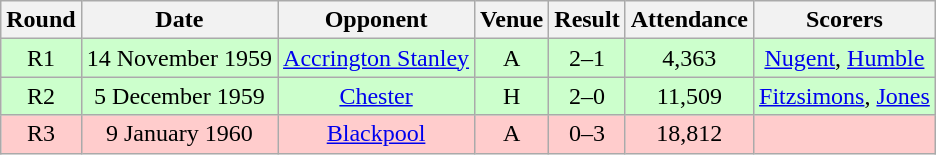<table class="wikitable" style="font-size:100%; text-align:center">
<tr>
<th>Round</th>
<th>Date</th>
<th>Opponent</th>
<th>Venue</th>
<th>Result</th>
<th>Attendance</th>
<th>Scorers</th>
</tr>
<tr style="background-color: #CCFFCC;">
<td>R1</td>
<td>14 November 1959</td>
<td><a href='#'>Accrington Stanley</a></td>
<td>A</td>
<td>2–1</td>
<td>4,363</td>
<td><a href='#'>Nugent</a>, <a href='#'>Humble</a></td>
</tr>
<tr style="background-color: #CCFFCC;">
<td>R2</td>
<td>5 December 1959</td>
<td><a href='#'>Chester</a></td>
<td>H</td>
<td>2–0</td>
<td>11,509</td>
<td><a href='#'>Fitzsimons</a>, <a href='#'>Jones</a></td>
</tr>
<tr style="background-color: #FFCCCC;">
<td>R3</td>
<td>9 January 1960</td>
<td><a href='#'>Blackpool</a></td>
<td>A</td>
<td>0–3</td>
<td>18,812</td>
<td></td>
</tr>
</table>
